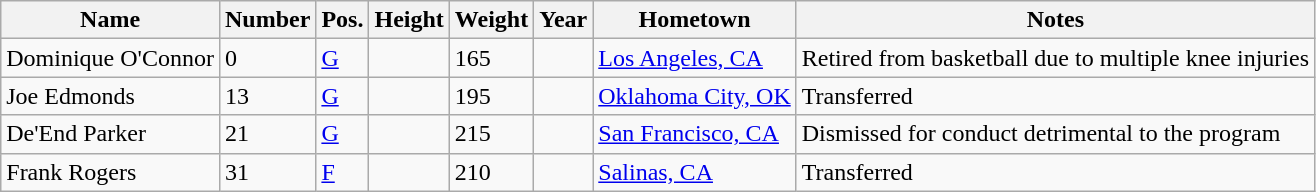<table class="wikitable sortable" border="1">
<tr>
<th>Name</th>
<th>Number</th>
<th>Pos.</th>
<th>Height</th>
<th>Weight</th>
<th>Year</th>
<th>Hometown</th>
<th class="unsortable">Notes</th>
</tr>
<tr>
<td>Dominique O'Connor</td>
<td>0</td>
<td><a href='#'>G</a></td>
<td></td>
<td>165</td>
<td></td>
<td><a href='#'>Los Angeles, CA</a></td>
<td>Retired from basketball due to multiple knee injuries </td>
</tr>
<tr>
<td>Joe Edmonds</td>
<td>13</td>
<td><a href='#'>G</a></td>
<td></td>
<td>195</td>
<td></td>
<td><a href='#'>Oklahoma City, OK</a></td>
<td>Transferred </td>
</tr>
<tr>
<td>De'End Parker</td>
<td>21</td>
<td><a href='#'>G</a></td>
<td></td>
<td>215</td>
<td></td>
<td><a href='#'>San Francisco, CA</a></td>
<td>Dismissed for conduct detrimental to the program </td>
</tr>
<tr>
<td>Frank Rogers</td>
<td>31</td>
<td><a href='#'>F</a></td>
<td></td>
<td>210</td>
<td></td>
<td><a href='#'>Salinas, CA</a></td>
<td>Transferred </td>
</tr>
</table>
